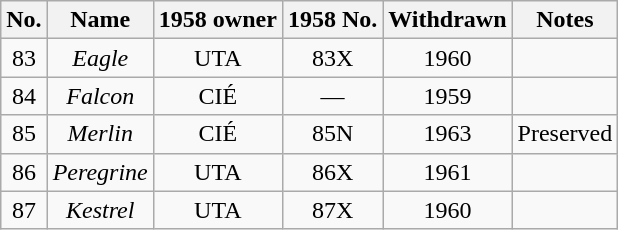<table class="wikitable sortable" style=text-align:center>
<tr>
<th>No.</th>
<th>Name</th>
<th>1958 owner</th>
<th>1958 No.</th>
<th>Withdrawn</th>
<th>Notes</th>
</tr>
<tr>
<td>83</td>
<td><em>Eagle</em></td>
<td>UTA</td>
<td>83X</td>
<td>1960</td>
<td></td>
</tr>
<tr>
<td>84</td>
<td><em>Falcon</em></td>
<td>CIÉ</td>
<td>—</td>
<td>1959</td>
<td></td>
</tr>
<tr>
<td>85</td>
<td><em>Merlin</em></td>
<td>CIÉ</td>
<td>85N</td>
<td>1963</td>
<td>Preserved</td>
</tr>
<tr>
<td>86</td>
<td><em>Peregrine</em></td>
<td>UTA</td>
<td>86X</td>
<td>1961</td>
<td></td>
</tr>
<tr>
<td>87</td>
<td><em>Kestrel</em></td>
<td>UTA</td>
<td>87X</td>
<td>1960</td>
<td></td>
</tr>
</table>
